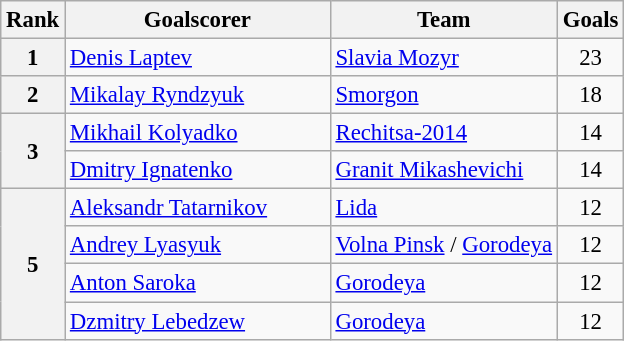<table class="wikitable" style="font-size: 95%;">
<tr>
<th>Rank</th>
<th width=170>Goalscorer</th>
<th>Team</th>
<th>Goals</th>
</tr>
<tr>
<th align="center">1</th>
<td> <a href='#'>Denis Laptev</a></td>
<td><a href='#'>Slavia Mozyr</a></td>
<td align="center">23</td>
</tr>
<tr>
<th align="center">2</th>
<td> <a href='#'>Mikalay Ryndzyuk</a></td>
<td><a href='#'>Smorgon</a></td>
<td align="center">18</td>
</tr>
<tr>
<th align="center" rowspan="2">3</th>
<td> <a href='#'>Mikhail Kolyadko</a></td>
<td><a href='#'>Rechitsa-2014</a></td>
<td align="center">14</td>
</tr>
<tr>
<td> <a href='#'>Dmitry Ignatenko</a></td>
<td><a href='#'>Granit Mikashevichi</a></td>
<td align="center">14</td>
</tr>
<tr>
<th align="center" rowspan="4">5</th>
<td> <a href='#'>Aleksandr Tatarnikov</a></td>
<td><a href='#'>Lida</a></td>
<td align="center">12</td>
</tr>
<tr>
<td> <a href='#'>Andrey Lyasyuk</a></td>
<td><a href='#'>Volna Pinsk</a> / <a href='#'>Gorodeya</a></td>
<td align="center">12</td>
</tr>
<tr>
<td> <a href='#'>Anton Saroka</a></td>
<td><a href='#'>Gorodeya</a></td>
<td align="center">12</td>
</tr>
<tr>
<td> <a href='#'>Dzmitry Lebedzew</a></td>
<td><a href='#'>Gorodeya</a></td>
<td align="center">12</td>
</tr>
</table>
